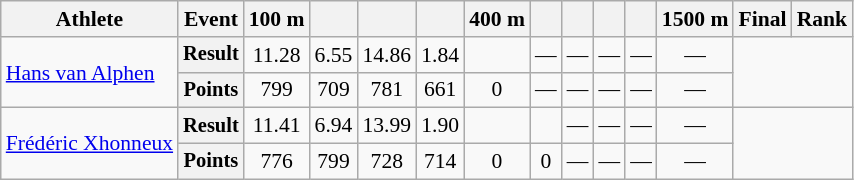<table class="wikitable" style="font-size:90%">
<tr>
<th>Athlete</th>
<th>Event</th>
<th>100 m</th>
<th></th>
<th></th>
<th></th>
<th>400 m</th>
<th></th>
<th></th>
<th></th>
<th></th>
<th>1500 m</th>
<th>Final</th>
<th>Rank</th>
</tr>
<tr align=center>
<td rowspan=2 align=left><a href='#'>Hans van Alphen</a></td>
<th style="font-size:95%">Result</th>
<td>11.28</td>
<td>6.55</td>
<td>14.86</td>
<td>1.84</td>
<td></td>
<td>—</td>
<td>—</td>
<td>—</td>
<td>—</td>
<td>—</td>
<td rowspan=2 colspan=2></td>
</tr>
<tr align=center>
<th style="font-size:95%">Points</th>
<td>799</td>
<td>709</td>
<td>781</td>
<td>661</td>
<td>0</td>
<td>—</td>
<td>—</td>
<td>—</td>
<td>—</td>
<td>—</td>
</tr>
<tr align=center>
<td rowspan=2 align=left><a href='#'>Frédéric Xhonneux</a></td>
<th style="font-size:95%">Result</th>
<td>11.41</td>
<td>6.94</td>
<td>13.99</td>
<td>1.90</td>
<td></td>
<td></td>
<td>—</td>
<td>—</td>
<td>—</td>
<td>—</td>
<td rowspan=2 colspan=2></td>
</tr>
<tr align=center>
<th style="font-size:95%">Points</th>
<td>776</td>
<td>799</td>
<td>728</td>
<td>714</td>
<td>0</td>
<td>0</td>
<td>—</td>
<td>—</td>
<td>—</td>
<td>—</td>
</tr>
</table>
